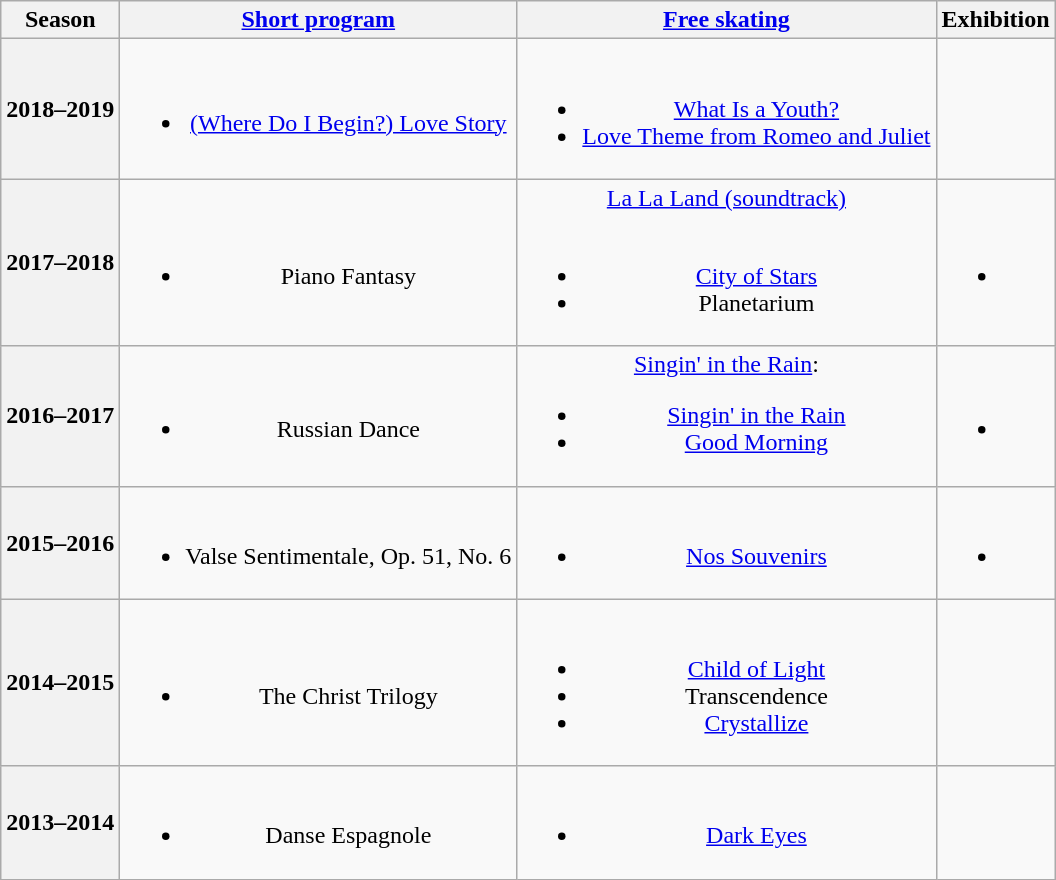<table class=wikitable style=text-align:center>
<tr>
<th>Season</th>
<th><a href='#'>Short program</a></th>
<th><a href='#'>Free skating</a></th>
<th>Exhibition</th>
</tr>
<tr>
<th>2018–2019 <br></th>
<td><br><ul><li><a href='#'>(Where Do I Begin?) Love Story</a> <br></li></ul></td>
<td><br><ul><li><a href='#'>What Is a Youth?</a> <br> </li><li><a href='#'>Love Theme from Romeo and Juliet</a> <br> </li></ul></td>
<td></td>
</tr>
<tr>
<th>2017–2018 <br></th>
<td><br><ul><li>Piano Fantasy <br></li></ul></td>
<td><a href='#'>La La Land (soundtrack)</a><br><br><ul><li><a href='#'>City of Stars</a> <br></li><li>Planetarium</li></ul></td>
<td><br><ul><li></li></ul></td>
</tr>
<tr>
<th>2016–2017 <br></th>
<td><br><ul><li>Russian Dance <br></li></ul></td>
<td><a href='#'>Singin' in the Rain</a>:<br><ul><li><a href='#'>Singin' in the Rain</a> <br></li><li><a href='#'>Good Morning</a> <br></li></ul></td>
<td><br><ul><li></li></ul></td>
</tr>
<tr>
<th>2015–2016 <br></th>
<td><br><ul><li>Valse Sentimentale, Op. 51, No. 6 <br></li></ul></td>
<td><br><ul><li><a href='#'>Nos Souvenirs</a> <br></li></ul></td>
<td><br><ul><li></li></ul></td>
</tr>
<tr>
<th>2014–2015</th>
<td><br><ul><li>The Christ Trilogy <br></li></ul></td>
<td><br><ul><li><a href='#'>Child of Light</a></li><li>Transcendence</li><li><a href='#'>Crystallize</a> <br></li></ul></td>
<td></td>
</tr>
<tr>
<th>2013–2014</th>
<td><br><ul><li>Danse Espagnole <br></li></ul></td>
<td><br><ul><li><a href='#'>Dark Eyes</a></li></ul></td>
<td></td>
</tr>
</table>
